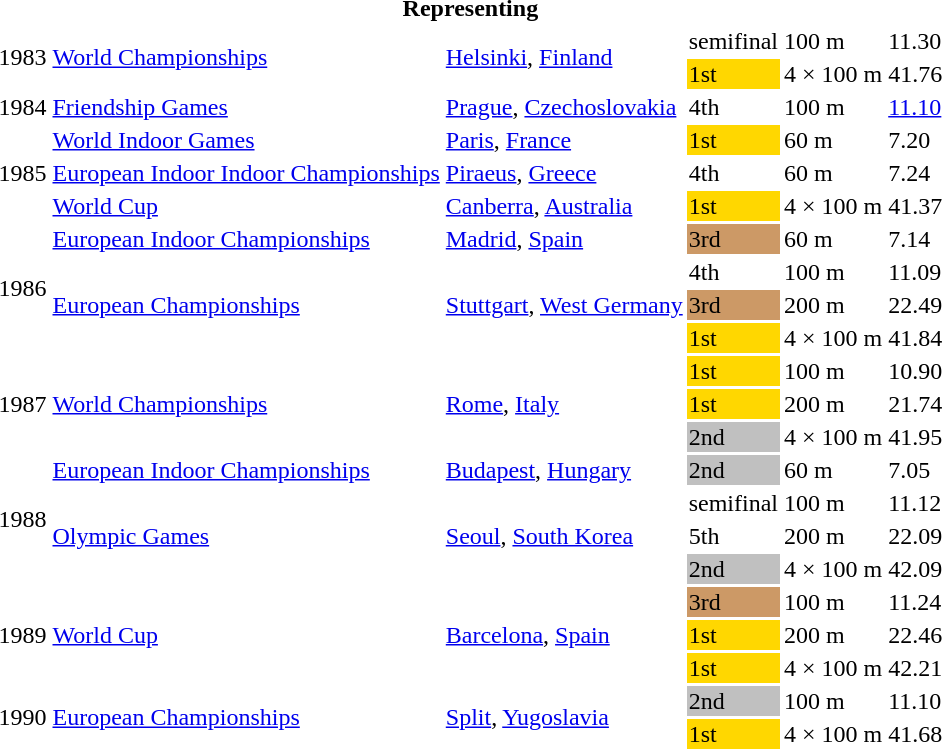<table>
<tr>
<th colspan="6">Representing </th>
</tr>
<tr>
<td rowspan=2>1983</td>
<td rowspan=2><a href='#'>World Championships</a></td>
<td rowspan=2><a href='#'>Helsinki</a>, <a href='#'>Finland</a></td>
<td>semifinal</td>
<td>100 m</td>
<td>11.30</td>
</tr>
<tr>
<td bgcolor=gold>1st</td>
<td>4 × 100 m</td>
<td>41.76</td>
</tr>
<tr>
<td>1984</td>
<td><a href='#'>Friendship Games</a></td>
<td><a href='#'>Prague</a>, <a href='#'>Czechoslovakia</a></td>
<td>4th</td>
<td>100 m</td>
<td><a href='#'>11.10</a></td>
</tr>
<tr>
<td rowspan=3>1985</td>
<td><a href='#'>World Indoor Games</a></td>
<td><a href='#'>Paris</a>, <a href='#'>France</a></td>
<td bgcolor=gold>1st</td>
<td>60 m</td>
<td>7.20</td>
</tr>
<tr>
<td><a href='#'>European Indoor Indoor Championships</a></td>
<td><a href='#'>Piraeus</a>, <a href='#'>Greece</a></td>
<td>4th</td>
<td>60 m</td>
<td>7.24</td>
</tr>
<tr>
<td><a href='#'>World Cup</a></td>
<td><a href='#'>Canberra</a>, <a href='#'>Australia</a></td>
<td bgcolor=gold>1st</td>
<td>4 × 100 m</td>
<td>41.37</td>
</tr>
<tr>
<td rowspan=4>1986</td>
<td><a href='#'>European Indoor Championships</a></td>
<td><a href='#'>Madrid</a>, <a href='#'>Spain</a></td>
<td bgcolor=cc9966>3rd</td>
<td>60 m</td>
<td>7.14</td>
</tr>
<tr>
<td rowspan=3><a href='#'>European Championships</a></td>
<td rowspan=3><a href='#'>Stuttgart</a>, <a href='#'>West Germany</a></td>
<td>4th</td>
<td>100 m</td>
<td>11.09</td>
</tr>
<tr>
<td bgcolor=cc9966>3rd</td>
<td>200 m</td>
<td>22.49</td>
</tr>
<tr>
<td bgcolor=gold>1st</td>
<td>4 × 100 m</td>
<td>41.84</td>
</tr>
<tr>
<td rowspan=3>1987</td>
<td rowspan=3><a href='#'>World Championships</a></td>
<td rowspan=3><a href='#'>Rome</a>, <a href='#'>Italy</a></td>
<td bgcolor=gold>1st</td>
<td>100 m</td>
<td>10.90</td>
</tr>
<tr>
<td bgcolor=gold>1st</td>
<td>200 m</td>
<td>21.74</td>
</tr>
<tr>
<td bgcolor=silver>2nd</td>
<td>4 × 100 m</td>
<td>41.95</td>
</tr>
<tr>
<td rowspan=4>1988</td>
<td><a href='#'>European Indoor Championships</a></td>
<td><a href='#'>Budapest</a>, <a href='#'>Hungary</a></td>
<td bgcolor=silver>2nd</td>
<td>60 m</td>
<td>7.05</td>
</tr>
<tr>
<td rowspan=3><a href='#'>Olympic Games</a></td>
<td rowspan=3><a href='#'>Seoul</a>, <a href='#'>South Korea</a></td>
<td>semifinal</td>
<td>100 m</td>
<td>11.12</td>
</tr>
<tr>
<td>5th</td>
<td>200 m</td>
<td>22.09</td>
</tr>
<tr>
<td bgcolor=silver>2nd</td>
<td>4 × 100 m</td>
<td>42.09</td>
</tr>
<tr>
<td rowspan=3>1989</td>
<td rowspan=3><a href='#'>World Cup</a></td>
<td rowspan=3><a href='#'>Barcelona</a>, <a href='#'>Spain</a></td>
<td bgcolor=cc9966>3rd</td>
<td>100 m</td>
<td>11.24</td>
</tr>
<tr>
<td bgcolor=gold>1st</td>
<td>200 m</td>
<td>22.46</td>
</tr>
<tr>
<td bgcolor=gold>1st</td>
<td>4 × 100 m</td>
<td>42.21</td>
</tr>
<tr>
<td rowspan=2>1990</td>
<td rowspan=2><a href='#'>European Championships</a></td>
<td rowspan=2><a href='#'>Split</a>, <a href='#'>Yugoslavia</a></td>
<td bgcolor=silver>2nd</td>
<td>100 m</td>
<td>11.10</td>
</tr>
<tr>
<td bgcolor=gold>1st</td>
<td>4 × 100 m</td>
<td>41.68</td>
</tr>
<tr>
</tr>
</table>
